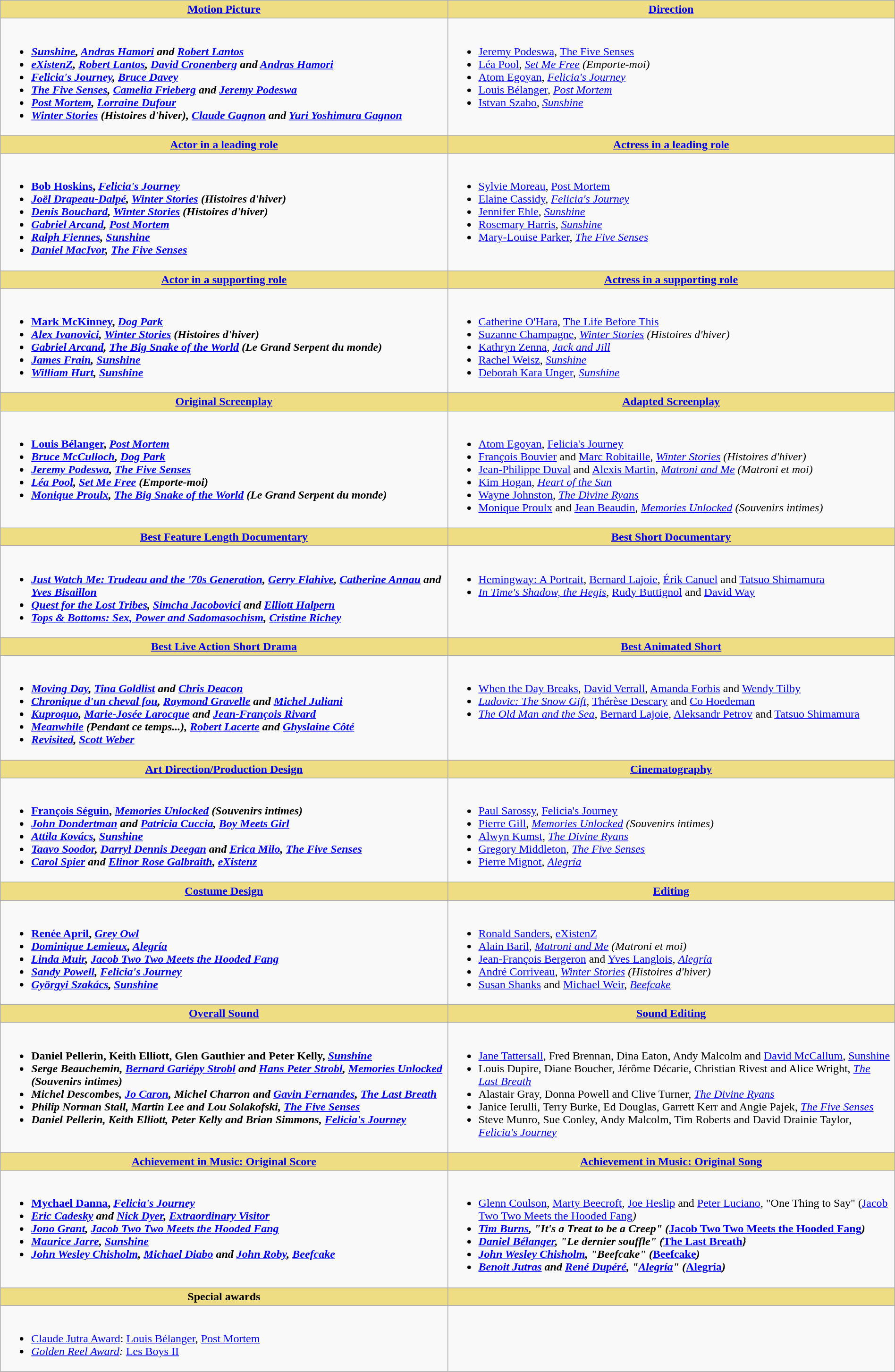<table class=wikitable width="100%">
<tr>
<th style="background:#EEDD82; width:50%"><a href='#'>Motion Picture</a></th>
<th style="background:#EEDD82; width:50%"><a href='#'>Direction</a></th>
</tr>
<tr>
<td valign="top"><br><ul><li> <strong><em><a href='#'>Sunshine</a><em>, <a href='#'>Andras Hamori</a> and <a href='#'>Robert Lantos</a><strong></li><li></em><a href='#'>eXistenZ</a><em>, <a href='#'>Robert Lantos</a>, <a href='#'>David Cronenberg</a> and <a href='#'>Andras Hamori</a></li><li></em><a href='#'>Felicia's Journey</a><em>, <a href='#'>Bruce Davey</a></li><li></em><a href='#'>The Five Senses</a><em>, <a href='#'>Camelia Frieberg</a> and <a href='#'>Jeremy Podeswa</a></li><li></em><a href='#'>Post Mortem</a><em>, <a href='#'>Lorraine Dufour</a></li><li></em><a href='#'>Winter Stories</a> (Histoires d'hiver)<em>, <a href='#'>Claude Gagnon</a> and <a href='#'>Yuri Yoshimura Gagnon</a></li></ul></td>
<td valign="top"><br><ul><li> </strong><a href='#'>Jeremy Podeswa</a>, </em><a href='#'>The Five Senses</a></em></strong></li><li><a href='#'>Léa Pool</a>, <em><a href='#'>Set Me Free</a> (Emporte-moi)</em></li><li><a href='#'>Atom Egoyan</a>, <em><a href='#'>Felicia's Journey</a></em></li><li><a href='#'>Louis Bélanger</a>, <em><a href='#'>Post Mortem</a></em></li><li><a href='#'>Istvan Szabo</a>, <em><a href='#'>Sunshine</a></em></li></ul></td>
</tr>
<tr>
<th style="background:#EEDD82; width:50%"><a href='#'>Actor in a leading role</a></th>
<th style="background:#EEDD82; width:50%"><a href='#'>Actress in a leading role</a></th>
</tr>
<tr>
<td valign="top"><br><ul><li> <strong><a href='#'>Bob Hoskins</a>, <em><a href='#'>Felicia's Journey</a><strong><em></li><li><a href='#'>Joël Drapeau-Dalpé</a>, </em><a href='#'>Winter Stories</a> (Histoires d'hiver)<em></li><li><a href='#'>Denis Bouchard</a>, </em><a href='#'>Winter Stories</a> (Histoires d'hiver)<em></li><li><a href='#'>Gabriel Arcand</a>, </em><a href='#'>Post Mortem</a><em></li><li><a href='#'>Ralph Fiennes</a>, </em><a href='#'>Sunshine</a><em></li><li><a href='#'>Daniel MacIvor</a>, </em><a href='#'>The Five Senses</a><em></li></ul></td>
<td valign="top"><br><ul><li> </strong><a href='#'>Sylvie Moreau</a>, </em><a href='#'>Post Mortem</a></em></strong></li><li><a href='#'>Elaine Cassidy</a>, <em><a href='#'>Felicia's Journey</a></em></li><li><a href='#'>Jennifer Ehle</a>, <em><a href='#'>Sunshine</a></em></li><li><a href='#'>Rosemary Harris</a>, <em><a href='#'>Sunshine</a></em></li><li><a href='#'>Mary-Louise Parker</a>, <em><a href='#'>The Five Senses</a></em></li></ul></td>
</tr>
<tr>
<th style="background:#EEDD82; width:50%"><a href='#'>Actor in a supporting role</a></th>
<th style="background:#EEDD82; width:50%"><a href='#'>Actress in a supporting role</a></th>
</tr>
<tr>
<td valign="top"><br><ul><li> <strong><a href='#'>Mark McKinney</a>, <em><a href='#'>Dog Park</a><strong><em></li><li><a href='#'>Alex Ivanovici</a>, </em><a href='#'>Winter Stories</a> (Histoires d'hiver)<em></li><li><a href='#'>Gabriel Arcand</a>, </em><a href='#'>The Big Snake of the World</a> (Le Grand Serpent du monde)<em></li><li><a href='#'>James Frain</a>, </em><a href='#'>Sunshine</a><em></li><li><a href='#'>William Hurt</a>, </em><a href='#'>Sunshine</a><em></li></ul></td>
<td valign="top"><br><ul><li> </strong><a href='#'>Catherine O'Hara</a>, </em><a href='#'>The Life Before This</a></em></strong></li><li><a href='#'>Suzanne Champagne</a>, <em><a href='#'>Winter Stories</a> (Histoires d'hiver)</em></li><li><a href='#'>Kathryn Zenna</a>, <em><a href='#'>Jack and Jill</a></em></li><li><a href='#'>Rachel Weisz</a>, <em><a href='#'>Sunshine</a></em></li><li><a href='#'>Deborah Kara Unger</a>, <em><a href='#'>Sunshine</a></em></li></ul></td>
</tr>
<tr>
<th style="background:#EEDD82; width:50%"><a href='#'>Original Screenplay</a></th>
<th style="background:#EEDD82; width:50%"><a href='#'>Adapted Screenplay</a></th>
</tr>
<tr>
<td valign="top"><br><ul><li> <strong><a href='#'>Louis Bélanger</a>, <em><a href='#'>Post Mortem</a><strong><em></li><li><a href='#'>Bruce McCulloch</a>, </em><a href='#'>Dog Park</a><em></li><li><a href='#'>Jeremy Podeswa</a>, </em><a href='#'>The Five Senses</a><em></li><li><a href='#'>Léa Pool</a>, </em><a href='#'>Set Me Free</a> (Emporte-moi)<em></li><li><a href='#'>Monique Proulx</a>, </em><a href='#'>The Big Snake of the World</a> (Le Grand Serpent du monde)<em></li></ul></td>
<td valign="top"><br><ul><li> </strong><a href='#'>Atom Egoyan</a>, </em><a href='#'>Felicia's Journey</a></em></strong></li><li><a href='#'>François Bouvier</a> and <a href='#'>Marc Robitaille</a>, <em><a href='#'>Winter Stories</a> (Histoires d'hiver)</em></li><li><a href='#'>Jean-Philippe Duval</a> and <a href='#'>Alexis Martin</a>, <em><a href='#'>Matroni and Me</a> (Matroni et moi)</em></li><li><a href='#'>Kim Hogan</a>, <em><a href='#'>Heart of the Sun</a></em></li><li><a href='#'>Wayne Johnston</a>, <em><a href='#'>The Divine Ryans</a></em></li><li><a href='#'>Monique Proulx</a> and <a href='#'>Jean Beaudin</a>, <em><a href='#'>Memories Unlocked</a> (Souvenirs intimes)</em></li></ul></td>
</tr>
<tr>
<th style="background:#EEDD82; width:50%"><a href='#'>Best Feature Length Documentary</a></th>
<th style="background:#EEDD82; width:50%"><a href='#'>Best Short Documentary</a></th>
</tr>
<tr>
<td valign="top"><br><ul><li> <strong><em><a href='#'>Just Watch Me: Trudeau and the '70s Generation</a><em>, <a href='#'>Gerry Flahive</a>, <a href='#'>Catherine Annau</a> and <a href='#'>Yves Bisaillon</a><strong></li><li></em><a href='#'>Quest for the Lost Tribes</a><em>, <a href='#'>Simcha Jacobovici</a> and <a href='#'>Elliott Halpern</a></li><li></em><a href='#'>Tops & Bottoms: Sex, Power and Sadomasochism</a><em>, <a href='#'>Cristine Richey</a></li></ul></td>
<td valign="top"><br><ul><li> </em></strong><a href='#'>Hemingway: A Portrait</a></em>, <a href='#'>Bernard Lajoie</a>, <a href='#'>Érik Canuel</a> and <a href='#'>Tatsuo Shimamura</a></strong></li><li><em><a href='#'>In Time's Shadow, the Hegis</a></em>, <a href='#'>Rudy Buttignol</a> and <a href='#'>David Way</a></li></ul></td>
</tr>
<tr>
<th style="background:#EEDD82; width:50%"><a href='#'>Best Live Action Short Drama</a></th>
<th style="background:#EEDD82; width:50%"><a href='#'>Best Animated Short</a></th>
</tr>
<tr>
<td valign="top"><br><ul><li> <strong><em><a href='#'>Moving Day</a><em>, <a href='#'>Tina Goldlist</a> and <a href='#'>Chris Deacon</a><strong></li><li></em><a href='#'>Chronique d'un cheval fou</a><em>, <a href='#'>Raymond Gravelle</a> and <a href='#'>Michel Juliani</a></li><li></em><a href='#'>Kuproquo</a><em>, <a href='#'>Marie-Josée Larocque</a> and <a href='#'>Jean-François Rivard</a></li><li></em><a href='#'>Meanwhile</a> (Pendant ce temps...)<em>, <a href='#'>Robert Lacerte</a> and <a href='#'>Ghyslaine Côté</a></li><li></em><a href='#'>Revisited</a><em>, <a href='#'>Scott Weber</a></li></ul></td>
<td valign="top"><br><ul><li> </em></strong><a href='#'>When the Day Breaks</a></em>, <a href='#'>David Verrall</a>, <a href='#'>Amanda Forbis</a> and <a href='#'>Wendy Tilby</a></strong></li><li><em><a href='#'>Ludovic: The Snow Gift</a></em>, <a href='#'>Thérèse Descary</a> and <a href='#'>Co Hoedeman</a></li><li><em><a href='#'>The Old Man and the Sea</a></em>, <a href='#'>Bernard Lajoie</a>, <a href='#'>Aleksandr Petrov</a> and <a href='#'>Tatsuo Shimamura</a></li></ul></td>
</tr>
<tr>
<th style="background:#EEDD82; width:50%"><a href='#'>Art Direction/Production Design</a></th>
<th style="background:#EEDD82; width:50%"><a href='#'>Cinematography</a></th>
</tr>
<tr>
<td valign="top"><br><ul><li> <strong><a href='#'>François Séguin</a>, <em><a href='#'>Memories Unlocked</a> (Souvenirs intimes)<strong><em></li><li><a href='#'>John Dondertman</a> and <a href='#'>Patricia Cuccia</a>, </em><a href='#'>Boy Meets Girl</a><em></li><li><a href='#'>Attila Kovács</a>, </em><a href='#'>Sunshine</a><em></li><li><a href='#'>Taavo Soodor</a>, <a href='#'>Darryl Dennis Deegan</a> and <a href='#'>Erica Milo</a>, </em><a href='#'>The Five Senses</a><em></li><li><a href='#'>Carol Spier</a> and <a href='#'>Elinor Rose Galbraith</a>, </em><a href='#'>eXistenz</a><em></li></ul></td>
<td valign="top"><br><ul><li> </strong><a href='#'>Paul Sarossy</a>, </em><a href='#'>Felicia's Journey</a></em></strong></li><li><a href='#'>Pierre Gill</a>, <em><a href='#'>Memories Unlocked</a> (Souvenirs intimes)</em></li><li><a href='#'>Alwyn Kumst</a>, <em><a href='#'>The Divine Ryans</a></em></li><li><a href='#'>Gregory Middleton</a>, <em><a href='#'>The Five Senses</a></em></li><li><a href='#'>Pierre Mignot</a>, <em><a href='#'>Alegría</a></em></li></ul></td>
</tr>
<tr>
<th style="background:#EEDD82; width:50%"><a href='#'>Costume Design</a></th>
<th style="background:#EEDD82; width:50%"><a href='#'>Editing</a></th>
</tr>
<tr>
<td valign="top"><br><ul><li> <strong><a href='#'>Renée April</a>, <em><a href='#'>Grey Owl</a><strong><em></li><li><a href='#'>Dominique Lemieux</a>, </em><a href='#'>Alegría</a><em></li><li><a href='#'>Linda Muir</a>, </em><a href='#'>Jacob Two Two Meets the Hooded Fang</a><em></li><li><a href='#'>Sandy Powell</a>, </em><a href='#'>Felicia's Journey</a><em></li><li><a href='#'>Györgyi Szakács</a>, </em><a href='#'>Sunshine</a><em></li></ul></td>
<td valign="top"><br><ul><li> </strong><a href='#'>Ronald Sanders</a>, </em><a href='#'>eXistenZ</a></em></strong></li><li><a href='#'>Alain Baril</a>, <em><a href='#'>Matroni and Me</a> (Matroni et moi)</em></li><li><a href='#'>Jean-François Bergeron</a> and <a href='#'>Yves Langlois</a>, <em><a href='#'>Alegría</a></em></li><li><a href='#'>André Corriveau</a>, <em><a href='#'>Winter Stories</a> (Histoires d'hiver)</em></li><li><a href='#'>Susan Shanks</a> and <a href='#'>Michael Weir</a>, <em><a href='#'>Beefcake</a></em></li></ul></td>
</tr>
<tr>
<th style="background:#EEDD82; width:50%"><a href='#'>Overall Sound</a></th>
<th style="background:#EEDD82; width:50%"><a href='#'>Sound Editing</a></th>
</tr>
<tr>
<td valign="top"><br><ul><li> <strong>Daniel Pellerin, Keith Elliott, Glen Gauthier and Peter Kelly, <em><a href='#'>Sunshine</a><strong><em></li><li>Serge Beauchemin, <a href='#'>Bernard Gariépy Strobl</a> and <a href='#'>Hans Peter Strobl</a>, </em><a href='#'>Memories Unlocked</a> (Souvenirs intimes)<em></li><li>Michel Descombes, <a href='#'>Jo Caron</a>, Michel Charron and <a href='#'>Gavin Fernandes</a>, </em><a href='#'>The Last Breath</a><em></li><li>Philip Norman Stall, Martin Lee and Lou Solakofski, </em><a href='#'>The Five Senses</a><em></li><li>Daniel Pellerin, Keith Elliott, Peter Kelly and Brian Simmons, </em><a href='#'>Felicia's Journey</a><em></li></ul></td>
<td valign="top"><br><ul><li> </strong><a href='#'>Jane Tattersall</a>, Fred Brennan, Dina Eaton, Andy Malcolm and <a href='#'>David McCallum</a>, </em><a href='#'>Sunshine</a></em></strong></li><li>Louis Dupire, Diane Boucher, Jérôme Décarie, Christian Rivest and Alice Wright, <em><a href='#'>The Last Breath</a></em></li><li>Alastair Gray, Donna Powell and Clive Turner, <em><a href='#'>The Divine Ryans</a></em></li><li>Janice Ierulli, Terry Burke, Ed Douglas, Garrett Kerr and Angie Pajek, <em><a href='#'>The Five Senses</a></em></li><li>Steve Munro, Sue Conley, Andy Malcolm, Tim Roberts and David Drainie Taylor, <em><a href='#'>Felicia's Journey</a></em></li></ul></td>
</tr>
<tr>
<th style="background:#EEDD82; width:50%"><a href='#'>Achievement in Music: Original Score</a></th>
<th style="background:#EEDD82; width:50%"><a href='#'>Achievement in Music: Original Song</a></th>
</tr>
<tr>
<td valign="top"><br><ul><li> <strong><a href='#'>Mychael Danna</a>, <em><a href='#'>Felicia's Journey</a><strong><em></li><li><a href='#'>Eric Cadesky</a> and <a href='#'>Nick Dyer</a>, </em><a href='#'>Extraordinary Visitor</a><em></li><li><a href='#'>Jono Grant</a>, </em><a href='#'>Jacob Two Two Meets the Hooded Fang</a><em></li><li><a href='#'>Maurice Jarre</a>, </em><a href='#'>Sunshine</a><em></li><li><a href='#'>John Wesley Chisholm</a>, <a href='#'>Michael Diabo</a> and <a href='#'>John Roby</a>, </em><a href='#'>Beefcake</a><em></li></ul></td>
<td valign="top"><br><ul><li> </strong><a href='#'>Glenn Coulson</a>, <a href='#'>Marty Beecroft</a>, <a href='#'>Joe Heslip</a> and <a href='#'>Peter Luciano</a>, "One Thing to Say" (</em><a href='#'>Jacob Two Two Meets the Hooded Fang</a><em>)<strong></li><li><a href='#'>Tim Burns</a>, "It's a Treat to be a Creep" (</em><a href='#'>Jacob Two Two Meets the Hooded Fang</a><em>)</li><li><a href='#'>Daniel Bélanger</a>, "Le dernier souffle" (</em><a href='#'>The Last Breath</a><em>}</li><li><a href='#'>John Wesley Chisholm</a>, "Beefcake" (</em><a href='#'>Beefcake</a><em>)</li><li><a href='#'>Benoit Jutras</a> and <a href='#'>René Dupéré</a>, "<a href='#'>Alegría</a>" (</em><a href='#'>Alegría</a><em>)</li></ul></td>
</tr>
<tr>
<th style="background:#EEDD82; width:50%">Special awards</th>
<th style="background:#EEDD82; width:50%"></th>
</tr>
<tr>
<td valign="top"><br><ul><li><a href='#'>Claude Jutra Award</a>: <a href='#'>Louis Bélanger</a>, </em><a href='#'>Post Mortem</a><em></li><li><a href='#'>Golden Reel Award</a>: </em><a href='#'>Les Boys II</a><em></li></ul></td>
<td valign="top"></td>
</tr>
</table>
